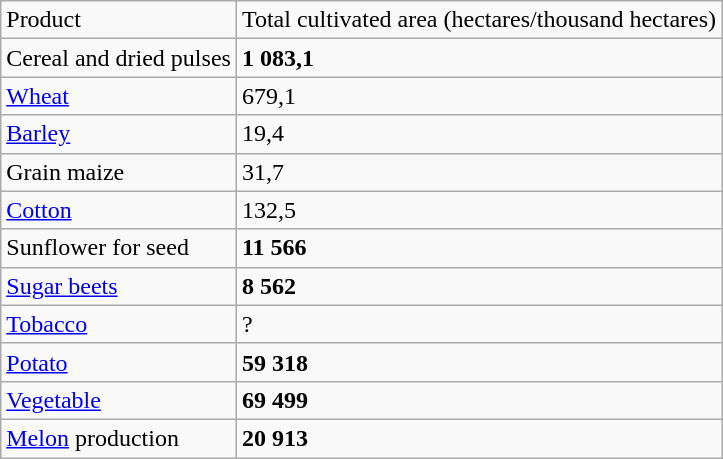<table class="wikitable">
<tr>
<td>Product</td>
<td>Total cultivated area (hectares/thousand hectares)</td>
</tr>
<tr>
<td>Cereal and dried pulses</td>
<td><strong>1 083,1</strong></td>
</tr>
<tr>
<td><a href='#'>Wheat</a></td>
<td>679,1</td>
</tr>
<tr>
<td><a href='#'>Barley</a></td>
<td>19,4</td>
</tr>
<tr>
<td>Grain maize</td>
<td>31,7</td>
</tr>
<tr>
<td><a href='#'>Cotton</a></td>
<td>132,5</td>
</tr>
<tr>
<td>Sunflower for seed</td>
<td><strong>11 566</strong></td>
</tr>
<tr>
<td><a href='#'>Sugar beets</a></td>
<td><strong>8 562</strong></td>
</tr>
<tr>
<td><a href='#'>Tobacco</a></td>
<td>?</td>
</tr>
<tr>
<td><a href='#'>Potato</a></td>
<td><strong>59 318</strong></td>
</tr>
<tr>
<td><a href='#'>Vegetable</a></td>
<td><strong>69 499</strong></td>
</tr>
<tr>
<td><a href='#'>Melon</a> production</td>
<td><strong>20 913</strong></td>
</tr>
</table>
